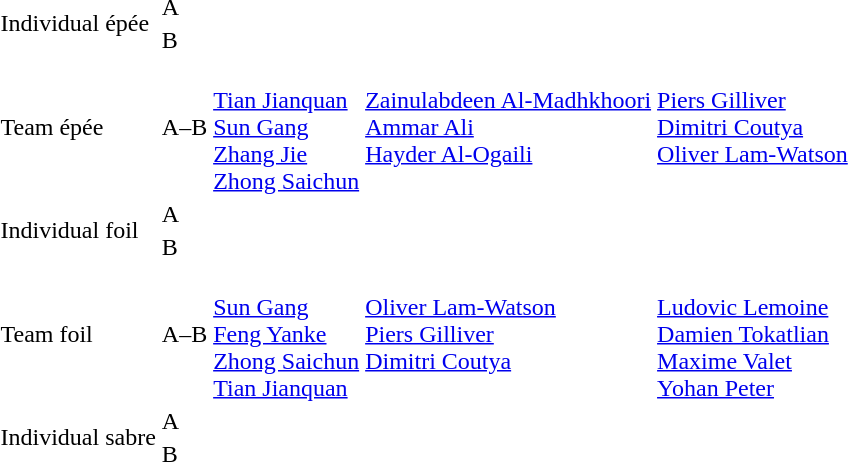<table>
<tr>
<td rowspan=2>Individual épée</td>
<td>A<br></td>
<td></td>
<td></td>
<td></td>
</tr>
<tr>
<td>B<br></td>
<td></td>
<td></td>
<td></td>
</tr>
<tr>
<td>Team épée</td>
<td>A–B <br></td>
<td><br><a href='#'>Tian Jianquan</a><br><a href='#'>Sun Gang</a><br><a href='#'>Zhang Jie</a><br><a href='#'>Zhong Saichun</a></td>
<td><br><a href='#'>Zainulabdeen Al-Madhkhoori</a><br><a href='#'>Ammar Ali</a><br><a href='#'>Hayder Al-Ogaili</a><br> </td>
<td><br><a href='#'>Piers Gilliver</a><br><a href='#'>Dimitri Coutya</a><br><a href='#'>Oliver Lam-Watson</a><br> </td>
</tr>
<tr>
<td rowspan=2>Individual foil</td>
<td>A<br></td>
<td></td>
<td></td>
<td></td>
</tr>
<tr>
<td>B<br></td>
<td></td>
<td></td>
<td></td>
</tr>
<tr>
<td>Team foil</td>
<td>A–B <br></td>
<td><br><a href='#'>Sun Gang</a><br><a href='#'>Feng Yanke</a><br><a href='#'>Zhong Saichun</a><br><a href='#'>Tian Jianquan</a></td>
<td><br><a href='#'>Oliver Lam-Watson</a><br><a href='#'>Piers Gilliver</a><br><a href='#'>Dimitri Coutya</a><br> </td>
<td><br><a href='#'>Ludovic Lemoine</a><br><a href='#'>Damien Tokatlian</a><br><a href='#'>Maxime Valet</a><br><a href='#'>Yohan Peter</a></td>
</tr>
<tr>
<td rowspan=2 nowrap>Individual sabre</td>
<td>A<br></td>
<td></td>
<td></td>
<td></td>
</tr>
<tr>
<td>B<br></td>
<td></td>
<td></td>
<td></td>
</tr>
</table>
